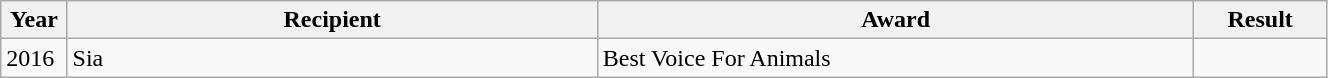<table class="wikitable" style="width:70%;">
<tr>
<th width=5%>Year</th>
<th style="width:40%;">Recipient</th>
<th style="width:45%;">Award</th>
<th style="width:10%;">Result</th>
</tr>
<tr>
<td>2016</td>
<td>Sia</td>
<td>Best Voice For Animals</td>
<td></td>
</tr>
</table>
